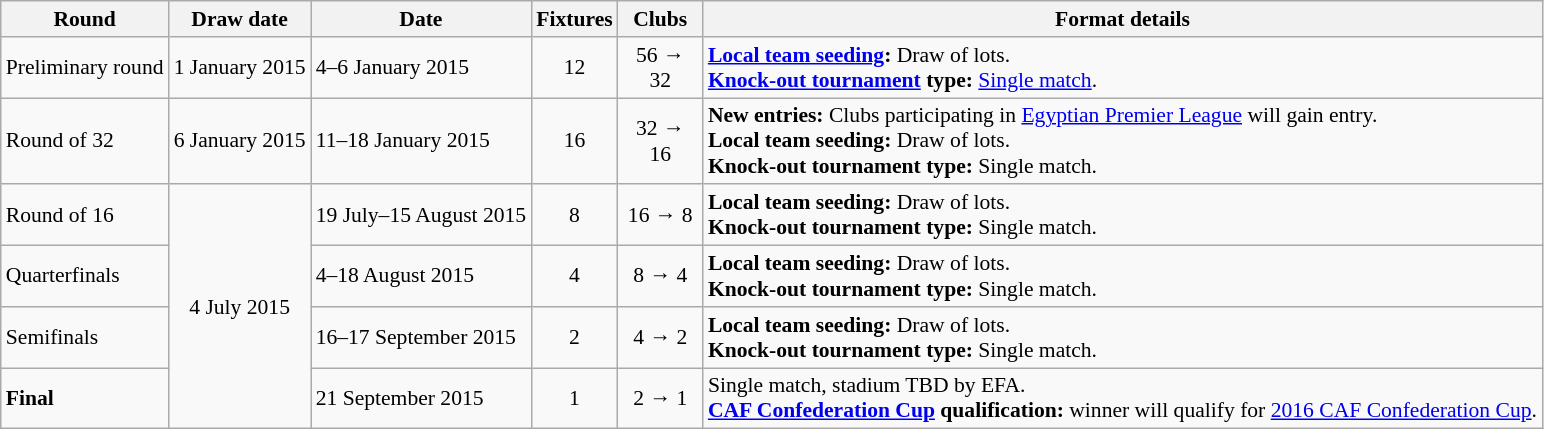<table class="wikitable" style="font-size:90%">
<tr>
<th>Round</th>
<th>Draw date</th>
<th>Date</th>
<th>Fixtures</th>
<th width=50>Clubs</th>
<th>Format details</th>
</tr>
<tr>
<td>Preliminary round</td>
<td style="text-align:center;">1 January 2015</td>
<td>4–6 January 2015</td>
<td style="text-align:center;">12</td>
<td style="text-align:center;">56 → 32</td>
<td><strong><a href='#'>Local team seeding</a>:</strong> Draw of lots.<br><strong><a href='#'>Knock-out tournament</a> type:</strong> <a href='#'>Single match</a>.</td>
</tr>
<tr>
<td>Round of 32</td>
<td>6 January 2015</td>
<td>11–18 January 2015</td>
<td style="text-align:center;">16</td>
<td style="text-align:center;">32 → 16</td>
<td><strong>New entries:</strong> Clubs participating in <a href='#'>Egyptian Premier League</a> will gain entry.<br><strong>Local team seeding:</strong> Draw of lots.<br><strong>Knock-out tournament type:</strong> Single match.</td>
</tr>
<tr>
<td>Round of 16</td>
<td rowspan=4 style="text-align:center;">4 July 2015</td>
<td>19 July–15 August 2015</td>
<td style="text-align:center;">8</td>
<td style="text-align:center;">16 → 8</td>
<td><strong>Local team seeding:</strong> Draw of lots.<br><strong>Knock-out tournament type:</strong> Single match.</td>
</tr>
<tr>
<td>Quarterfinals</td>
<td>4–18 August 2015</td>
<td style="text-align:center;">4</td>
<td style="text-align:center;">8 → 4</td>
<td><strong>Local team seeding:</strong> Draw of lots.<br><strong>Knock-out tournament type:</strong> Single match.</td>
</tr>
<tr>
<td>Semifinals</td>
<td>16–17 September 2015</td>
<td style="text-align:center;">2</td>
<td style="text-align:center;">4 → 2</td>
<td><strong>Local team seeding:</strong> Draw of lots.<br><strong>Knock-out tournament type:</strong> Single match.</td>
</tr>
<tr>
<td><strong>Final</strong></td>
<td>21 September 2015</td>
<td style="text-align:center;">1</td>
<td style="text-align:center;">2 → 1</td>
<td>Single match, stadium TBD by EFA.<br><strong><a href='#'>CAF Confederation Cup</a> qualification:</strong> winner will qualify for <a href='#'>2016 CAF Confederation Cup</a>.</td>
</tr>
</table>
